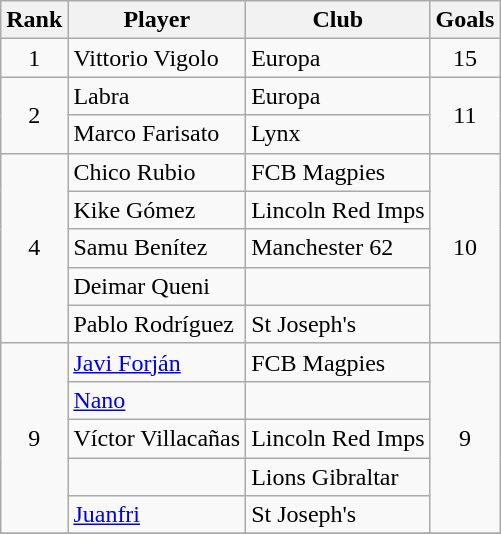<table class="wikitable" style="text-align:center">
<tr>
<th>Rank</th>
<th>Player</th>
<th>Club</th>
<th>Goals</th>
</tr>
<tr>
<td rowspan=1>1</td>
<td align="left"> Vittorio Vigolo</td>
<td align="left">Europa</td>
<td rowspan=1>15</td>
</tr>
<tr>
<td rowspan=2>2</td>
<td align="left"> Labra</td>
<td align="left">Europa</td>
<td rowspan=2>11</td>
</tr>
<tr>
<td align="left"> Marco Farisato</td>
<td align="left">Lynx</td>
</tr>
<tr>
<td rowspan=5>4</td>
<td align="left"> Chico Rubio</td>
<td align="left">FCB Magpies</td>
<td rowspan=5>10</td>
</tr>
<tr>
<td align="left"> Kike Gómez</td>
<td align="left">Lincoln Red Imps</td>
</tr>
<tr>
<td align="left"> Samu Benítez</td>
<td align="left">Manchester 62</td>
</tr>
<tr>
<td align="left"> Deimar Queni</td>
<td align="left"></td>
</tr>
<tr>
<td align="left"> Pablo Rodríguez</td>
<td align="left">St Joseph's</td>
</tr>
<tr>
<td rowspan=5>9</td>
<td align="left"> <a href='#'>Javi Forján</a></td>
<td align="left">FCB Magpies</td>
<td rowspan=5>9</td>
</tr>
<tr>
<td align="left"> <a href='#'>Nano</a></td>
<td align="left"></td>
</tr>
<tr>
<td align="left"> Víctor Villacañas</td>
<td align="left">Lincoln Red Imps</td>
</tr>
<tr>
<td align="left"></td>
<td align="left">Lions Gibraltar</td>
</tr>
<tr>
<td align="left"> <a href='#'>Juanfri</a></td>
<td align="left">St Joseph's</td>
</tr>
<tr>
</tr>
</table>
